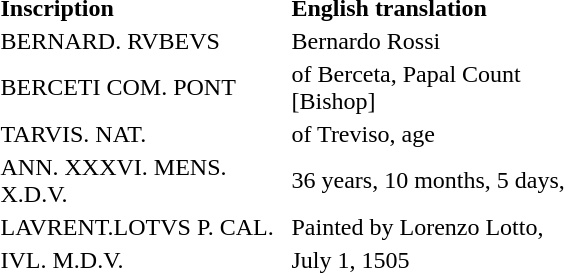<table>
<tr>
<th width="190px" align="left">Inscription</th>
<th width="190px" align="left">English translation</th>
</tr>
<tr>
<td>BERNARD. RVBEVS</td>
<td>Bernardo Rossi</td>
</tr>
<tr>
<td>BERCETI COM. PONT</td>
<td>of Berceta, Papal Count [Bishop]</td>
</tr>
<tr>
<td>TARVIS. NAT.</td>
<td>of Treviso, age</td>
</tr>
<tr>
<td>ANN. XXXVI. MENS. X.D.V.</td>
<td>36 years, 10 months, 5 days,</td>
</tr>
<tr>
<td>LAVRENT.LOTVS P. CAL.</td>
<td>Painted by Lorenzo Lotto,</td>
</tr>
<tr>
<td>IVL. M.D.V.</td>
<td>July 1, 1505</td>
</tr>
</table>
